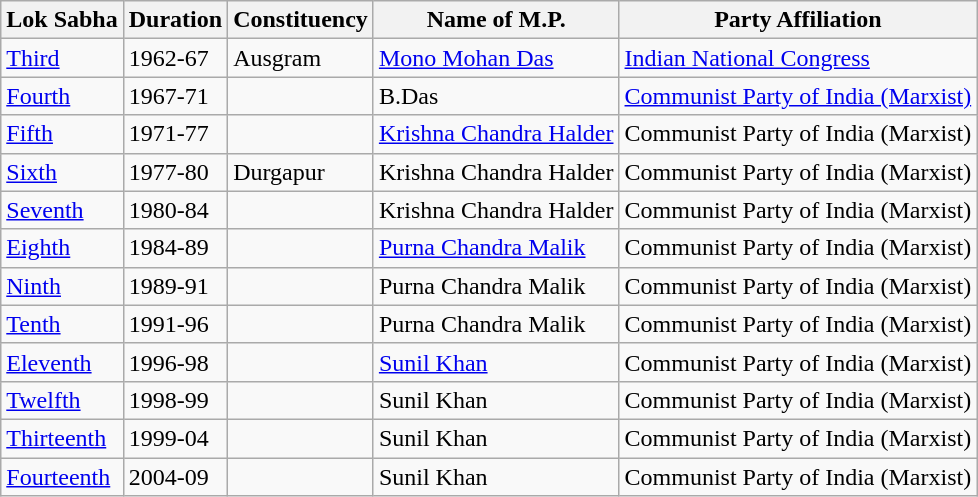<table class="wikitable sortable"ìÍĦĤĠč>
<tr>
<th>Lok Sabha</th>
<th>Duration</th>
<th>Constituency</th>
<th>Name of M.P.</th>
<th>Party Affiliation</th>
</tr>
<tr>
<td><a href='#'>Third</a></td>
<td>1962-67</td>
<td>Ausgram</td>
<td><a href='#'>Mono Mohan Das</a></td>
<td><a href='#'>Indian National Congress</a></td>
</tr>
<tr>
<td><a href='#'>Fourth</a></td>
<td>1967-71</td>
<td></td>
<td>B.Das</td>
<td><a href='#'>Communist Party of India (Marxist)</a></td>
</tr>
<tr>
<td><a href='#'>Fifth</a></td>
<td>1971-77</td>
<td></td>
<td><a href='#'>Krishna Chandra Halder</a></td>
<td>Communist Party of India (Marxist)</td>
</tr>
<tr>
<td><a href='#'>Sixth</a></td>
<td>1977-80</td>
<td>Durgapur</td>
<td>Krishna Chandra Halder</td>
<td>Communist Party of India (Marxist)</td>
</tr>
<tr>
<td><a href='#'>Seventh</a></td>
<td>1980-84</td>
<td></td>
<td>Krishna Chandra Halder</td>
<td>Communist Party of India (Marxist)</td>
</tr>
<tr>
<td><a href='#'>Eighth</a></td>
<td>1984-89</td>
<td></td>
<td><a href='#'>Purna Chandra Malik</a></td>
<td>Communist Party of India (Marxist)</td>
</tr>
<tr>
<td><a href='#'>Ninth</a></td>
<td>1989-91</td>
<td></td>
<td>Purna Chandra Malik</td>
<td>Communist Party of India (Marxist)</td>
</tr>
<tr>
<td><a href='#'>Tenth</a></td>
<td>1991-96</td>
<td></td>
<td>Purna Chandra Malik</td>
<td>Communist Party of India (Marxist)</td>
</tr>
<tr>
<td><a href='#'>Eleventh</a></td>
<td>1996-98</td>
<td></td>
<td><a href='#'>Sunil Khan</a></td>
<td>Communist Party of India (Marxist)</td>
</tr>
<tr>
<td><a href='#'>Twelfth</a></td>
<td>1998-99</td>
<td></td>
<td>Sunil Khan</td>
<td>Communist Party of India (Marxist) </td>
</tr>
<tr>
<td><a href='#'>Thirteenth</a></td>
<td>1999-04</td>
<td></td>
<td>Sunil Khan</td>
<td>Communist Party of India (Marxist)</td>
</tr>
<tr>
<td><a href='#'>Fourteenth</a></td>
<td>2004-09</td>
<td></td>
<td>Sunil Khan</td>
<td>Communist Party of India (Marxist)</td>
</tr>
</table>
